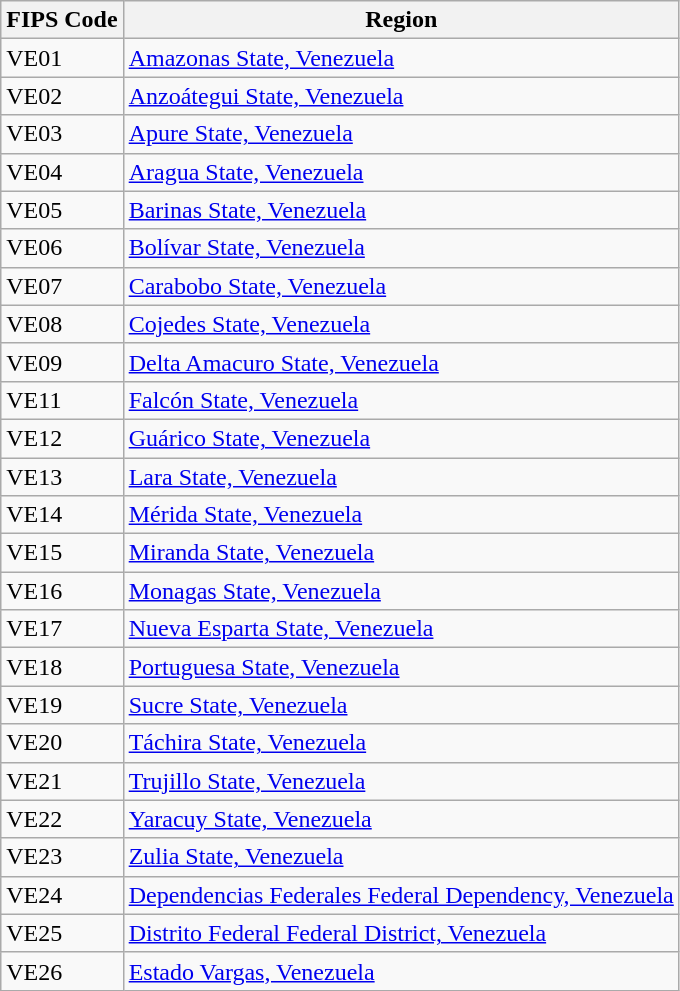<table class="wikitable">
<tr>
<th>FIPS Code</th>
<th>Region</th>
</tr>
<tr>
<td>VE01</td>
<td><a href='#'>Amazonas State, Venezuela</a></td>
</tr>
<tr>
<td>VE02</td>
<td><a href='#'>Anzoátegui State, Venezuela</a></td>
</tr>
<tr>
<td>VE03</td>
<td><a href='#'>Apure State, Venezuela</a></td>
</tr>
<tr>
<td>VE04</td>
<td><a href='#'>Aragua State, Venezuela</a></td>
</tr>
<tr>
<td>VE05</td>
<td><a href='#'>Barinas State, Venezuela</a></td>
</tr>
<tr>
<td>VE06</td>
<td><a href='#'>Bolívar State, Venezuela</a></td>
</tr>
<tr>
<td>VE07</td>
<td><a href='#'>Carabobo State, Venezuela</a></td>
</tr>
<tr>
<td>VE08</td>
<td><a href='#'>Cojedes State, Venezuela</a></td>
</tr>
<tr>
<td>VE09</td>
<td><a href='#'>Delta Amacuro State, Venezuela</a></td>
</tr>
<tr>
<td>VE11</td>
<td><a href='#'>Falcón State, Venezuela</a></td>
</tr>
<tr>
<td>VE12</td>
<td><a href='#'>Guárico State, Venezuela</a></td>
</tr>
<tr>
<td>VE13</td>
<td><a href='#'>Lara State, Venezuela</a></td>
</tr>
<tr>
<td>VE14</td>
<td><a href='#'>Mérida State, Venezuela</a></td>
</tr>
<tr>
<td>VE15</td>
<td><a href='#'>Miranda State, Venezuela</a></td>
</tr>
<tr>
<td>VE16</td>
<td><a href='#'>Monagas State, Venezuela</a></td>
</tr>
<tr>
<td>VE17</td>
<td><a href='#'>Nueva Esparta State, Venezuela</a></td>
</tr>
<tr>
<td>VE18</td>
<td><a href='#'>Portuguesa State, Venezuela</a></td>
</tr>
<tr>
<td>VE19</td>
<td><a href='#'>Sucre State, Venezuela</a></td>
</tr>
<tr>
<td>VE20</td>
<td><a href='#'>Táchira State, Venezuela</a></td>
</tr>
<tr>
<td>VE21</td>
<td><a href='#'>Trujillo State, Venezuela</a></td>
</tr>
<tr>
<td>VE22</td>
<td><a href='#'>Yaracuy State, Venezuela</a></td>
</tr>
<tr>
<td>VE23</td>
<td><a href='#'>Zulia State, Venezuela</a></td>
</tr>
<tr>
<td>VE24</td>
<td><a href='#'>Dependencias Federales Federal Dependency, Venezuela</a></td>
</tr>
<tr>
<td>VE25</td>
<td><a href='#'>Distrito Federal Federal District, Venezuela</a></td>
</tr>
<tr>
<td>VE26</td>
<td><a href='#'>Estado Vargas, Venezuela</a></td>
</tr>
</table>
